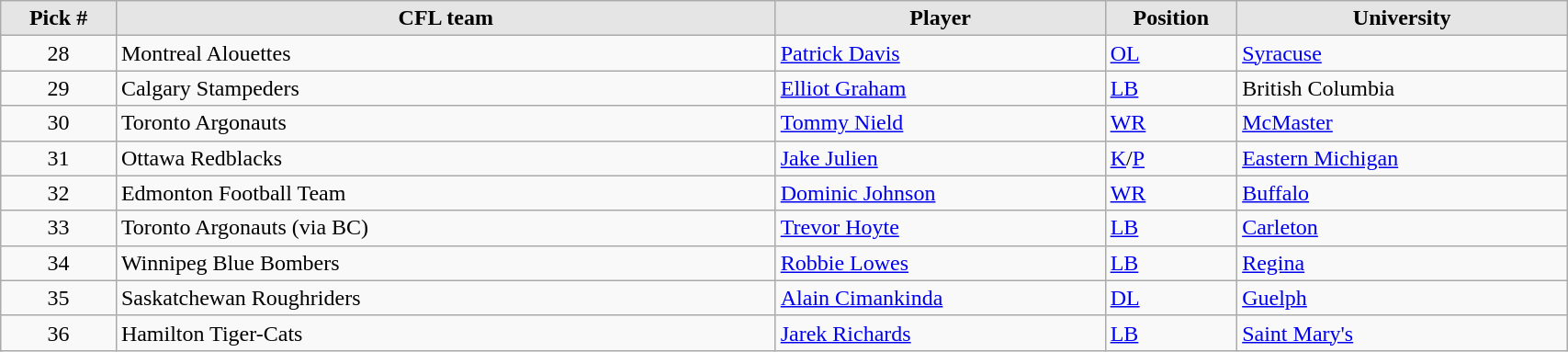<table class="wikitable" style="width: 90%">
<tr>
<th style="background:#E5E5E5;" width=7%>Pick #</th>
<th width=40% style="background:#E5E5E5;">CFL team</th>
<th width=20% style="background:#E5E5E5;">Player</th>
<th width=8% style="background:#E5E5E5;">Position</th>
<th width=20% style="background:#E5E5E5;">University</th>
</tr>
<tr>
<td align=center>28</td>
<td>Montreal Alouettes</td>
<td><a href='#'>Patrick Davis</a></td>
<td><a href='#'>OL</a></td>
<td><a href='#'>Syracuse</a></td>
</tr>
<tr>
<td align=center>29</td>
<td>Calgary Stampeders</td>
<td><a href='#'>Elliot Graham</a></td>
<td><a href='#'>LB</a></td>
<td>British Columbia</td>
</tr>
<tr>
<td align=center>30</td>
<td>Toronto Argonauts</td>
<td><a href='#'>Tommy Nield</a></td>
<td><a href='#'>WR</a></td>
<td><a href='#'>McMaster</a></td>
</tr>
<tr>
<td align=center>31</td>
<td>Ottawa Redblacks</td>
<td><a href='#'>Jake Julien</a></td>
<td><a href='#'>K</a>/<a href='#'>P</a></td>
<td><a href='#'>Eastern Michigan</a></td>
</tr>
<tr>
<td align=center>32</td>
<td>Edmonton Football Team</td>
<td><a href='#'>Dominic Johnson</a></td>
<td><a href='#'>WR</a></td>
<td><a href='#'>Buffalo</a></td>
</tr>
<tr>
<td align=center>33</td>
<td>Toronto Argonauts (via BC)</td>
<td><a href='#'>Trevor Hoyte</a></td>
<td><a href='#'>LB</a></td>
<td><a href='#'>Carleton</a></td>
</tr>
<tr>
<td align=center>34</td>
<td>Winnipeg Blue Bombers</td>
<td><a href='#'>Robbie Lowes</a></td>
<td><a href='#'>LB</a></td>
<td><a href='#'>Regina</a></td>
</tr>
<tr>
<td align=center>35</td>
<td>Saskatchewan Roughriders</td>
<td><a href='#'>Alain Cimankinda</a></td>
<td><a href='#'>DL</a></td>
<td><a href='#'>Guelph</a></td>
</tr>
<tr>
<td align=center>36</td>
<td>Hamilton Tiger-Cats</td>
<td><a href='#'>Jarek Richards</a></td>
<td><a href='#'>LB</a></td>
<td><a href='#'>Saint Mary's</a></td>
</tr>
</table>
